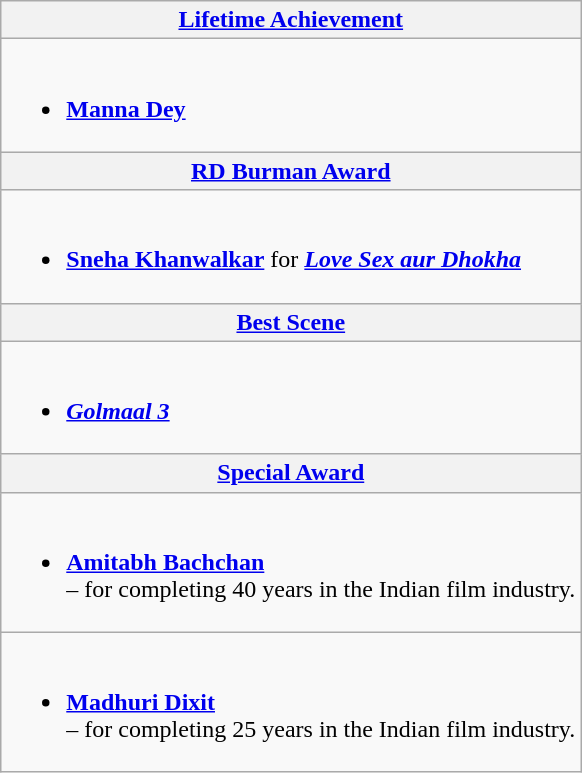<table class="wikitable">
<tr>
<th><a href='#'>Lifetime Achievement</a></th>
</tr>
<tr>
<td><br><ul><li><strong><a href='#'>Manna Dey</a></strong></li></ul></td>
</tr>
<tr>
<th><a href='#'>RD Burman Award</a></th>
</tr>
<tr>
<td><br><ul><li><strong><a href='#'>Sneha Khanwalkar</a></strong> for <strong><em><a href='#'>Love Sex aur Dhokha</a></em></strong></li></ul></td>
</tr>
<tr>
<th><a href='#'>Best Scene</a></th>
</tr>
<tr>
<td><br><ul><li><strong><em><a href='#'>Golmaal 3</a></em></strong></li></ul></td>
</tr>
<tr>
<th><a href='#'>Special Award</a></th>
</tr>
<tr>
<td><br><ul><li><strong><a href='#'>Amitabh Bachchan</a></strong><br> – for completing 40 years in the Indian film industry.</li></ul></td>
</tr>
<tr>
<td><br><ul><li><strong><a href='#'>Madhuri Dixit</a></strong><br> – for completing 25 years in the Indian film industry.</li></ul></td>
</tr>
</table>
